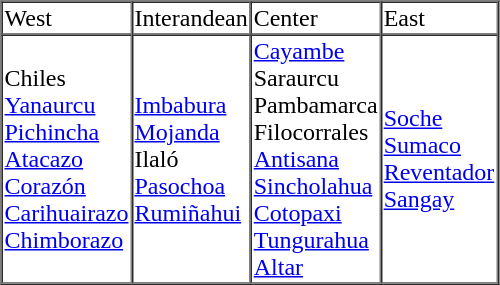<table border cellspacing=0>
<tr>
<td>West</td>
<td>Interandean</td>
<td>Center</td>
<td>East</td>
</tr>
<tr>
<td>Chiles<br><a href='#'>Yanaurcu</a><br><a href='#'>Pichincha</a><br><a href='#'>Atacazo</a><br><a href='#'>Corazón</a><br><a href='#'>Carihuairazo</a><br><a href='#'>Chimborazo</a></td>
<td><a href='#'>Imbabura</a><br><a href='#'>Mojanda</a><br>Ilaló<br><a href='#'>Pasochoa</a><br><a href='#'>Rumiñahui</a><br></td>
<td><a href='#'>Cayambe</a><br>Saraurcu<br>Pambamarca<br>Filocorrales<br><a href='#'>Antisana</a><br><a href='#'>Sincholahua</a><br><a href='#'>Cotopaxi</a><br><a href='#'>Tungurahua</a><br><a href='#'>Altar</a></td>
<td><a href='#'>Soche</a><br><a href='#'>Sumaco</a><br><a href='#'>Reventador</a><br><a href='#'>Sangay</a></td>
</tr>
</table>
